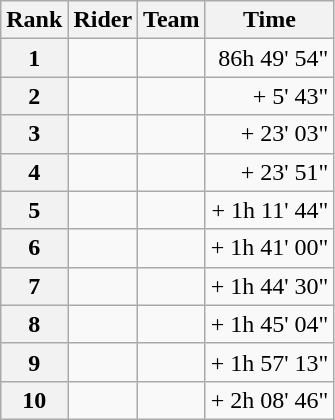<table class="wikitable" margin-bottom:0;">
<tr>
<th scope="col">Rank</th>
<th scope="col">Rider</th>
<th scope="col">Team</th>
<th scope="col">Time</th>
</tr>
<tr>
<th scope="row">1</th>
<td> </td>
<td></td>
<td align="right">86h 49' 54"</td>
</tr>
<tr>
<th scope="row">2</th>
<td></td>
<td></td>
<td align="right">+ 5' 43"</td>
</tr>
<tr>
<th scope="row">3</th>
<td></td>
<td></td>
<td align="right">+ 23' 03"</td>
</tr>
<tr>
<th scope="row">4</th>
<td></td>
<td></td>
<td align="right">+ 23' 51"</td>
</tr>
<tr>
<th scope="row">5</th>
<td></td>
<td></td>
<td align="right">+ 1h 11' 44"</td>
</tr>
<tr>
<th scope="row">6</th>
<td></td>
<td></td>
<td align="right">+ 1h 41' 00"</td>
</tr>
<tr>
<th scope="row">7</th>
<td></td>
<td></td>
<td align="right">+ 1h 44' 30"</td>
</tr>
<tr>
<th scope="row">8</th>
<td></td>
<td></td>
<td align="right">+ 1h 45' 04"</td>
</tr>
<tr>
<th scope="row">9</th>
<td></td>
<td></td>
<td align="right">+ 1h 57' 13"</td>
</tr>
<tr>
<th scope="row">10</th>
<td></td>
<td></td>
<td align="right">+ 2h 08' 46"</td>
</tr>
</table>
